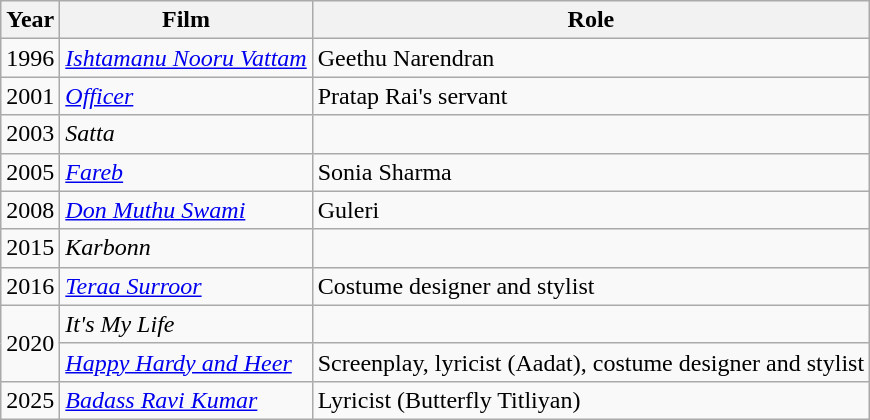<table class="wikitable">
<tr>
<th>Year</th>
<th>Film</th>
<th>Role</th>
</tr>
<tr>
<td>1996</td>
<td><em><a href='#'>Ishtamanu Nooru Vattam</a></em></td>
<td>Geethu Narendran</td>
</tr>
<tr>
<td>2001</td>
<td><a href='#'><em>Officer</em></a></td>
<td>Pratap Rai's servant</td>
</tr>
<tr>
<td>2003</td>
<td><em>Satta</em></td>
<td></td>
</tr>
<tr>
<td>2005</td>
<td><a href='#'><em>Fareb</em></a></td>
<td>Sonia Sharma</td>
</tr>
<tr>
<td>2008</td>
<td><em><a href='#'>Don Muthu Swami</a></em></td>
<td>Guleri</td>
</tr>
<tr>
<td>2015</td>
<td><em>Karbonn</em></td>
<td></td>
</tr>
<tr>
<td>2016</td>
<td><em><a href='#'>Teraa Surroor</a></em></td>
<td>Costume designer and stylist</td>
</tr>
<tr>
<td rowspan="2">2020</td>
<td><em>It's My Life</em></td>
<td></td>
</tr>
<tr>
<td><em><a href='#'>Happy Hardy and Heer</a></em></td>
<td>Screenplay, lyricist (Aadat), costume designer and stylist</td>
</tr>
<tr>
<td>2025</td>
<td><em><a href='#'>Badass Ravi Kumar</a></em></td>
<td>Lyricist (Butterfly Titliyan)</td>
</tr>
</table>
